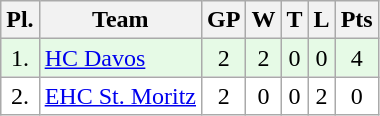<table class="wikitable">
<tr>
<th>Pl.</th>
<th>Team</th>
<th>GP</th>
<th>W</th>
<th>T</th>
<th>L</th>
<th>Pts</th>
</tr>
<tr align="center " bgcolor="#e6fae6">
<td>1.</td>
<td align="left"><a href='#'>HC Davos</a></td>
<td>2</td>
<td>2</td>
<td>0</td>
<td>0</td>
<td>4</td>
</tr>
<tr align="center "  bgcolor="#FFFFFF">
<td>2.</td>
<td align="left"><a href='#'>EHC St. Moritz</a></td>
<td>2</td>
<td>0</td>
<td>0</td>
<td>2</td>
<td>0</td>
</tr>
</table>
